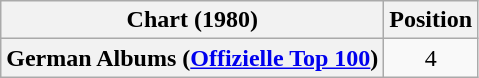<table class="wikitable plainrowheaders" style="text-align:center">
<tr>
<th scope="col">Chart (1980)</th>
<th scope="col">Position</th>
</tr>
<tr>
<th scope="row">German Albums (<a href='#'>Offizielle Top 100</a>)</th>
<td>4</td>
</tr>
</table>
